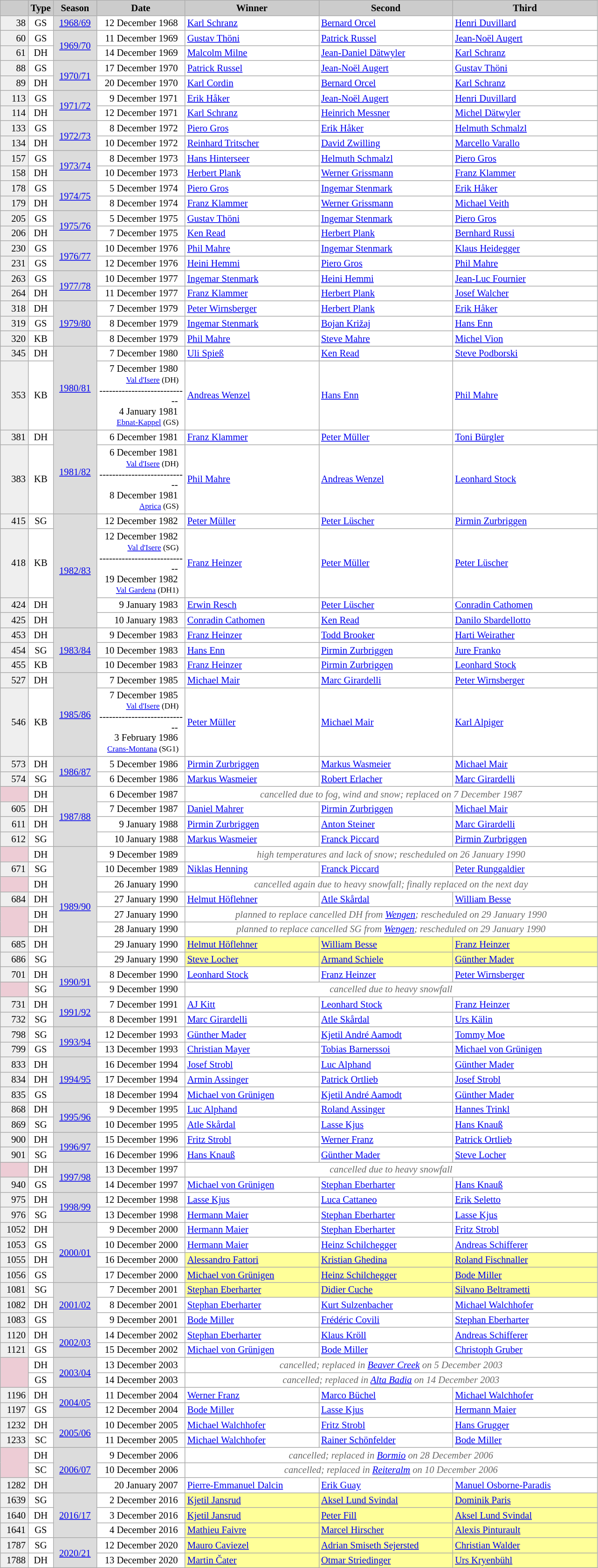<table class="wikitable plainrowheaders" style="background:#fff; font-size:86%; line-height:15px; border:grey solid 1px; border-collapse:collapse;">
<tr>
<th style="background-color: #ccc;" width="33"></th>
<th style="background-color: #ccc;" width="30">Type</th>
<th style="background-color: #ccc;" width="55">Season</th>
<th style="background-color: #ccc;" width="120">Date</th>
<th style="background:#ccc;" width="185">Winner</th>
<th style="background:#ccc;" width="185">Second</th>
<th style="background:#ccc;" width="200">Third</th>
</tr>
<tr>
<td align=right align=center bgcolor="#EFEFEF">38</td>
<td align=center>GS</td>
<td bgcolor=gainsboro align=center><a href='#'>1968/69</a></td>
<td align=right>12 December 1968  </td>
<td> <a href='#'>Karl Schranz</a></td>
<td> <a href='#'>Bernard Orcel</a></td>
<td> <a href='#'>Henri Duvillard</a></td>
</tr>
<tr>
<td align=right align=center bgcolor="#EFEFEF">60</td>
<td align=center>GS</td>
<td bgcolor=gainsboro align=center rowspan=2><a href='#'>1969/70</a></td>
<td align=right>11 December 1969  </td>
<td> <a href='#'>Gustav Thöni</a></td>
<td> <a href='#'>Patrick Russel</a></td>
<td> <a href='#'>Jean-Noël Augert</a></td>
</tr>
<tr>
<td align=right align=center bgcolor="#EFEFEF">61</td>
<td align=center>DH</td>
<td align=right>14 December 1969  </td>
<td> <a href='#'>Malcolm Milne</a></td>
<td> <a href='#'>Jean-Daniel Dätwyler</a></td>
<td> <a href='#'>Karl Schranz</a></td>
</tr>
<tr>
<td align=right align=center bgcolor="#EFEFEF">88</td>
<td align=center>GS</td>
<td bgcolor=gainsboro align=center rowspan=2><a href='#'>1970/71</a></td>
<td align=right>17 December 1970  </td>
<td> <a href='#'>Patrick Russel</a></td>
<td> <a href='#'>Jean-Noël Augert</a></td>
<td> <a href='#'>Gustav Thöni</a></td>
</tr>
<tr>
<td align=right align=center bgcolor="#EFEFEF">89</td>
<td align=center>DH</td>
<td align=right>20 December 1970  </td>
<td> <a href='#'>Karl Cordin</a></td>
<td> <a href='#'>Bernard Orcel</a></td>
<td> <a href='#'>Karl Schranz</a></td>
</tr>
<tr>
<td align=right align=center bgcolor="#EFEFEF">113</td>
<td align=center>GS</td>
<td bgcolor=gainsboro align=center rowspan=2><a href='#'>1971/72</a></td>
<td align=right>9 December 1971  </td>
<td> <a href='#'>Erik Håker</a></td>
<td> <a href='#'>Jean-Noël Augert</a></td>
<td> <a href='#'>Henri Duvillard</a></td>
</tr>
<tr>
<td align=right align=center bgcolor="#EFEFEF">114</td>
<td align=center>DH</td>
<td align=right>12 December 1971  </td>
<td> <a href='#'>Karl Schranz</a></td>
<td> <a href='#'>Heinrich Messner</a></td>
<td> <a href='#'>Michel Dätwyler</a></td>
</tr>
<tr>
<td align=right align=center bgcolor="#EFEFEF">133</td>
<td align=center>GS</td>
<td bgcolor=gainsboro align=center rowspan=2><a href='#'>1972/73</a></td>
<td align=right>8 December 1972  </td>
<td> <a href='#'>Piero Gros</a></td>
<td> <a href='#'>Erik Håker</a></td>
<td> <a href='#'>Helmuth Schmalzl</a></td>
</tr>
<tr>
<td align=right align=center bgcolor="#EFEFEF">134</td>
<td align=center>DH</td>
<td align=right>10 December 1972  </td>
<td> <a href='#'>Reinhard Tritscher</a></td>
<td> <a href='#'>David Zwilling</a></td>
<td> <a href='#'>Marcello Varallo</a></td>
</tr>
<tr>
<td align=right align=center bgcolor="#EFEFEF">157</td>
<td align=center>GS</td>
<td bgcolor=gainsboro align=center rowspan=2><a href='#'>1973/74</a></td>
<td align=right>8 December 1973  </td>
<td> <a href='#'>Hans Hinterseer</a></td>
<td> <a href='#'>Helmuth Schmalzl</a></td>
<td> <a href='#'>Piero Gros</a></td>
</tr>
<tr>
<td align=right align=center bgcolor="#EFEFEF">158</td>
<td align=center>DH</td>
<td align=right>10 December 1973  </td>
<td> <a href='#'>Herbert Plank</a></td>
<td> <a href='#'>Werner Grissmann</a></td>
<td> <a href='#'>Franz Klammer</a></td>
</tr>
<tr>
<td align=right align=center bgcolor="#EFEFEF">178</td>
<td align=center>GS</td>
<td bgcolor=gainsboro align=center rowspan=2><a href='#'>1974/75</a></td>
<td align=right>5 December 1974  </td>
<td> <a href='#'>Piero Gros</a></td>
<td> <a href='#'>Ingemar Stenmark</a></td>
<td> <a href='#'>Erik Håker</a></td>
</tr>
<tr>
<td align=right align=center bgcolor="#EFEFEF">179</td>
<td align=center>DH</td>
<td align=right>8 December 1974  </td>
<td> <a href='#'>Franz Klammer</a></td>
<td> <a href='#'>Werner Grissmann</a></td>
<td> <a href='#'>Michael Veith</a></td>
</tr>
<tr>
<td align=right align=center bgcolor="#EFEFEF">205</td>
<td align=center>GS</td>
<td bgcolor=gainsboro align=center rowspan=2><a href='#'>1975/76</a></td>
<td align=right>5 December 1975  </td>
<td> <a href='#'>Gustav Thöni</a></td>
<td> <a href='#'>Ingemar Stenmark</a></td>
<td> <a href='#'>Piero Gros</a></td>
</tr>
<tr>
<td align=right align=center bgcolor="#EFEFEF">206</td>
<td align=center>DH</td>
<td align=right>7 December 1975  </td>
<td> <a href='#'>Ken Read</a></td>
<td> <a href='#'>Herbert Plank</a></td>
<td> <a href='#'>Bernhard Russi</a></td>
</tr>
<tr>
<td align=right align=center bgcolor="#EFEFEF">230</td>
<td align=center>GS</td>
<td bgcolor=gainsboro align=center rowspan=2><a href='#'>1976/77</a></td>
<td align=right>10 December 1976  </td>
<td> <a href='#'>Phil Mahre</a></td>
<td> <a href='#'>Ingemar Stenmark</a></td>
<td> <a href='#'>Klaus Heidegger</a></td>
</tr>
<tr>
<td align=right align=center bgcolor="#EFEFEF">231</td>
<td align=center>GS</td>
<td align=right>12 December 1976  </td>
<td> <a href='#'>Heini Hemmi</a></td>
<td> <a href='#'>Piero Gros</a></td>
<td> <a href='#'>Phil Mahre</a></td>
</tr>
<tr>
<td align=right align=center bgcolor="#EFEFEF">263</td>
<td align=center>GS</td>
<td bgcolor=gainsboro align=center rowspan=2><a href='#'>1977/78</a></td>
<td align=right>10 December 1977  </td>
<td> <a href='#'>Ingemar Stenmark</a></td>
<td> <a href='#'>Heini Hemmi</a></td>
<td> <a href='#'>Jean-Luc Fournier</a></td>
</tr>
<tr>
<td align=right align=center bgcolor="#EFEFEF">264</td>
<td align=center>DH</td>
<td align=right>11 December 1977  </td>
<td> <a href='#'>Franz Klammer</a></td>
<td> <a href='#'>Herbert Plank</a></td>
<td> <a href='#'>Josef Walcher</a></td>
</tr>
<tr>
<td align=right align=center bgcolor="#EFEFEF">318</td>
<td align=center>DH</td>
<td bgcolor=gainsboro align=center rowspan=3><a href='#'>1979/80</a></td>
<td align=right>7 December 1979  </td>
<td> <a href='#'>Peter Wirnsberger</a></td>
<td> <a href='#'>Herbert Plank</a></td>
<td> <a href='#'>Erik Håker</a></td>
</tr>
<tr>
<td align=right align=center bgcolor="#EFEFEF">319</td>
<td align=center>GS</td>
<td align=right>8 December 1979  </td>
<td> <a href='#'>Ingemar Stenmark</a></td>
<td> <a href='#'>Bojan Križaj</a></td>
<td> <a href='#'>Hans Enn</a></td>
</tr>
<tr>
<td align=right align=center bgcolor="#EFEFEF">320</td>
<td align=center>KB</td>
<td align=right>8 December 1979  </td>
<td> <a href='#'>Phil Mahre</a></td>
<td> <a href='#'>Steve Mahre</a></td>
<td> <a href='#'>Michel Vion</a></td>
</tr>
<tr>
<td align=right align=center bgcolor="#EFEFEF">345</td>
<td align=center>DH</td>
<td bgcolor=gainsboro align=center rowspan=2><a href='#'>1980/81</a></td>
<td align=right>7 December 1980  </td>
<td> <a href='#'>Uli Spieß</a></td>
<td> <a href='#'>Ken Read</a></td>
<td> <a href='#'>Steve Podborski</a></td>
</tr>
<tr>
<td align=right align=center bgcolor="#EFEFEF">353</td>
<td align=center>KB</td>
<td align=right>7 December 1980  <br><small><a href='#'>Val d'Isere</a> (DH)  </small><br>----------------------------  <br>4 January 1981  <br><small><a href='#'>Ebnat-Kappel</a> (GS)  </small></td>
<td> <a href='#'>Andreas Wenzel</a></td>
<td> <a href='#'>Hans Enn</a></td>
<td> <a href='#'>Phil Mahre</a></td>
</tr>
<tr>
<td align=right align=center bgcolor="#EFEFEF">381</td>
<td align=center>DH</td>
<td bgcolor=gainsboro align=center rowspan=2><a href='#'>1981/82</a></td>
<td align=right>6 December 1981  </td>
<td> <a href='#'>Franz Klammer</a></td>
<td> <a href='#'>Peter Müller</a></td>
<td> <a href='#'>Toni Bürgler</a></td>
</tr>
<tr>
<td align=right align=center bgcolor="#EFEFEF">383</td>
<td align=center>KB</td>
<td align=right>6 December 1981  <br><small><a href='#'>Val d'Isere</a> (DH)  </small><br>----------------------------  <br>8 December 1981  <br><small><a href='#'>Aprica</a> (GS)  </small></td>
<td> <a href='#'>Phil Mahre</a></td>
<td> <a href='#'>Andreas Wenzel</a></td>
<td> <a href='#'>Leonhard Stock</a></td>
</tr>
<tr>
<td align=right align=center bgcolor="#EFEFEF">415</td>
<td align=center>SG</td>
<td bgcolor=gainsboro align=center rowspan=4><a href='#'>1982/83</a></td>
<td align=right>12 December 1982  </td>
<td> <a href='#'>Peter Müller</a></td>
<td> <a href='#'>Peter Lüscher</a></td>
<td> <a href='#'>Pirmin Zurbriggen</a></td>
</tr>
<tr>
<td align=right align=center bgcolor="#EFEFEF">418</td>
<td align=center>KB</td>
<td align=right>12 December 1982  <br><small><a href='#'>Val d'Isere</a> (SG)  </small><br>----------------------------  <br>19 December 1982  <br><small><a href='#'>Val Gardena</a> (DH1)  </small></td>
<td> <a href='#'>Franz Heinzer</a></td>
<td> <a href='#'>Peter Müller</a></td>
<td> <a href='#'>Peter Lüscher</a></td>
</tr>
<tr>
<td align=right align=center bgcolor="#EFEFEF">424</td>
<td align=center>DH</td>
<td align=right>9 January 1983  </td>
<td> <a href='#'>Erwin Resch</a></td>
<td> <a href='#'>Peter Lüscher</a></td>
<td> <a href='#'>Conradin Cathomen</a></td>
</tr>
<tr>
<td align=right align=center bgcolor="#EFEFEF">425</td>
<td align=center>DH</td>
<td align=right>10 January 1983  </td>
<td> <a href='#'>Conradin Cathomen</a></td>
<td> <a href='#'>Ken Read</a></td>
<td> <a href='#'>Danilo Sbardellotto</a></td>
</tr>
<tr>
<td align=right align=center bgcolor="#EFEFEF">453</td>
<td align=center>DH</td>
<td bgcolor=gainsboro align=center rowspan=3><a href='#'>1983/84</a></td>
<td align=right>9 December 1983  </td>
<td> <a href='#'>Franz Heinzer</a></td>
<td> <a href='#'>Todd Brooker</a></td>
<td> <a href='#'>Harti Weirather</a></td>
</tr>
<tr>
<td align=right align=center bgcolor="#EFEFEF">454</td>
<td align=center>SG</td>
<td align=right>10 December 1983  </td>
<td> <a href='#'>Hans Enn</a></td>
<td> <a href='#'>Pirmin Zurbriggen</a></td>
<td> <a href='#'>Jure Franko</a></td>
</tr>
<tr>
<td align=right align=center bgcolor="#EFEFEF">455</td>
<td align=center>KB</td>
<td align=right>10 December 1983  </td>
<td> <a href='#'>Franz Heinzer</a></td>
<td> <a href='#'>Pirmin Zurbriggen</a></td>
<td> <a href='#'>Leonhard Stock</a></td>
</tr>
<tr>
<td align=right align=center bgcolor="#EFEFEF">527</td>
<td align=center>DH</td>
<td bgcolor=gainsboro align=center rowspan=2><a href='#'>1985/86</a></td>
<td align=right>7 December 1985  </td>
<td> <a href='#'>Michael Mair</a></td>
<td> <a href='#'>Marc Girardelli</a></td>
<td> <a href='#'>Peter Wirnsberger</a></td>
</tr>
<tr>
<td align=right align=center bgcolor="#EFEFEF">546</td>
<td align=center>KB</td>
<td align=right>7 December 1985  <br><small><a href='#'>Val d'Isere</a> (DH)  </small><br>----------------------------  <br>3 February 1986  <br><small><a href='#'>Crans-Montana</a> (SG1)  </small></td>
<td> <a href='#'>Peter Müller</a></td>
<td> <a href='#'>Michael Mair</a></td>
<td> <a href='#'>Karl Alpiger</a></td>
</tr>
<tr>
<td align=right align=center bgcolor="#EFEFEF">573</td>
<td align=center>DH</td>
<td bgcolor=gainsboro align=center rowspan=2><a href='#'>1986/87</a></td>
<td align=right>5 December 1986  </td>
<td> <a href='#'>Pirmin Zurbriggen</a></td>
<td> <a href='#'>Markus Wasmeier</a></td>
<td> <a href='#'>Michael Mair</a></td>
</tr>
<tr>
<td align=right align=center bgcolor="#EFEFEF">574</td>
<td align=center>SG</td>
<td align=right>6 December 1986  </td>
<td> <a href='#'>Markus Wasmeier</a></td>
<td> <a href='#'>Robert Erlacher</a></td>
<td> <a href='#'>Marc Girardelli</a></td>
</tr>
<tr>
<td align=right align=center bgcolor="#EDCCD5"></td>
<td align=center>DH</td>
<td bgcolor=gainsboro align=center rowspan=4><a href='#'>1987/88</a></td>
<td align=right>6 December 1987  </td>
<td colspan=3 align=center style=color:#696969><em>cancelled due to fog, wind and snow; replaced on 7 December 1987</em></td>
</tr>
<tr>
<td align=right align=center bgcolor="#EFEFEF">605</td>
<td align=center>DH</td>
<td align=right>7 December 1987  </td>
<td> <a href='#'>Daniel Mahrer</a></td>
<td> <a href='#'>Pirmin Zurbriggen</a></td>
<td> <a href='#'>Michael Mair</a></td>
</tr>
<tr>
<td align=right align=center bgcolor="#EFEFEF">611</td>
<td align=center>DH</td>
<td align=right>9 January 1988  </td>
<td> <a href='#'>Pirmin Zurbriggen</a></td>
<td> <a href='#'>Anton Steiner</a></td>
<td> <a href='#'>Marc Girardelli</a></td>
</tr>
<tr>
<td align=right align=center bgcolor="#EFEFEF">612</td>
<td align=center>SG</td>
<td align=right>10 January 1988  </td>
<td> <a href='#'>Markus Wasmeier</a></td>
<td> <a href='#'>Franck Piccard</a></td>
<td> <a href='#'>Pirmin Zurbriggen</a></td>
</tr>
<tr>
<td align=right align=center bgcolor="#EDCCD5"></td>
<td align=center>DH</td>
<td bgcolor=gainsboro align=center rowspan=8><a href='#'>1989/90</a></td>
<td align=right>9 December 1989  </td>
<td colspan=3 align=center style=color:#696969><em>high temperatures and lack of snow; rescheduled on 26 January 1990</em></td>
</tr>
<tr>
<td align=right align=center bgcolor="#EFEFEF">671</td>
<td align=center>SG</td>
<td align=right>10 December 1989  </td>
<td> <a href='#'>Niklas Henning</a></td>
<td> <a href='#'>Franck Piccard</a></td>
<td> <a href='#'>Peter Runggaldier</a></td>
</tr>
<tr>
<td align=right align=center bgcolor="#EDCCD5"></td>
<td align=center>DH</td>
<td align=right>26 January 1990  </td>
<td colspan=3 align=center style=color:#696969><em>cancelled again due to heavy snowfall; finally replaced on the next day</em></td>
</tr>
<tr>
<td align=right align=center bgcolor="#EFEFEF">684</td>
<td align=center>DH</td>
<td align=right>27 January 1990  </td>
<td> <a href='#'>Helmut Höflehner</a></td>
<td> <a href='#'>Atle Skårdal</a></td>
<td> <a href='#'>William Besse</a></td>
</tr>
<tr>
<td align=right align=center rowspan=2 bgcolor="#EDCCD5"></td>
<td align=center>DH</td>
<td align=right>27 January 1990  </td>
<td colspan=3 align=center style=color:#696969><em>planned to replace cancelled DH from <a href='#'>Wengen</a>; rescheduled on 29 January 1990</em></td>
</tr>
<tr>
<td align=center>DH</td>
<td align=right>28 January 1990  </td>
<td colspan=3 align=center style=color:#696969><em>planned to replace cancelled SG from <a href='#'>Wengen</a>; rescheduled on 29 January 1990</em></td>
</tr>
<tr>
<td align=right align=center bgcolor="#EFEFEF">685</td>
<td align=center>DH</td>
<td align=right>29 January 1990  </td>
<td bgcolor=#FFFF99> <a href='#'>Helmut Höflehner</a></td>
<td bgcolor=#FFFF99> <a href='#'>William Besse</a></td>
<td bgcolor=#FFFF99> <a href='#'>Franz Heinzer</a></td>
</tr>
<tr>
<td align=right align=center bgcolor="#EFEFEF">686</td>
<td align=center>SG</td>
<td align=right>29 January 1990  </td>
<td bgcolor=#FFFF99> <a href='#'>Steve Locher</a></td>
<td bgcolor=#FFFF99> <a href='#'>Armand Schiele</a></td>
<td bgcolor=#FFFF99> <a href='#'>Günther Mader</a></td>
</tr>
<tr>
<td align=right align=center bgcolor="#EFEFEF">701</td>
<td align=center>DH</td>
<td bgcolor=gainsboro align=center rowspan=2><a href='#'>1990/91</a></td>
<td align=right>8 December 1990  </td>
<td> <a href='#'>Leonhard Stock</a></td>
<td> <a href='#'>Franz Heinzer</a></td>
<td> <a href='#'>Peter Wirnsberger</a></td>
</tr>
<tr>
<td align=right align=center bgcolor="#EDCCD5"></td>
<td align=center>SG</td>
<td align=right>9 December 1990  </td>
<td colspan=3 align=center style=color:#696969><em>cancelled due to heavy snowfall</em></td>
</tr>
<tr>
<td align=right align=center bgcolor="#EFEFEF">731</td>
<td align=center>DH</td>
<td bgcolor=gainsboro align=center rowspan=2><a href='#'>1991/92</a></td>
<td align=right>7 December 1991  </td>
<td> <a href='#'>AJ Kitt</a></td>
<td> <a href='#'>Leonhard Stock</a></td>
<td> <a href='#'>Franz Heinzer</a></td>
</tr>
<tr>
<td align=right align=center bgcolor="#EFEFEF">732</td>
<td align=center>SG</td>
<td align=right>8 December 1991  </td>
<td> <a href='#'>Marc Girardelli</a></td>
<td> <a href='#'>Atle Skårdal</a></td>
<td> <a href='#'>Urs Kälin</a></td>
</tr>
<tr>
<td align=right align=center bgcolor="#EFEFEF">798</td>
<td align=center>SG</td>
<td bgcolor=gainsboro align=center rowspan=2><a href='#'>1993/94</a></td>
<td align=right>12 December 1993  </td>
<td> <a href='#'>Günther Mader</a></td>
<td> <a href='#'>Kjetil André Aamodt</a></td>
<td> <a href='#'>Tommy Moe</a></td>
</tr>
<tr>
<td align=right align=center bgcolor="#EFEFEF">799</td>
<td align=center>GS</td>
<td align=right>13 December 1993  </td>
<td> <a href='#'>Christian Mayer</a></td>
<td> <a href='#'>Tobias Barnerssoi</a></td>
<td> <a href='#'>Michael von Grünigen</a></td>
</tr>
<tr>
<td align=right align=center bgcolor="#EFEFEF">833</td>
<td align=center>DH</td>
<td bgcolor=gainsboro align=center rowspan=3><a href='#'>1994/95</a></td>
<td align=right>16 December 1994  </td>
<td> <a href='#'>Josef Strobl</a></td>
<td> <a href='#'>Luc Alphand</a></td>
<td> <a href='#'>Günther Mader</a></td>
</tr>
<tr>
<td align=right align=center bgcolor="#EFEFEF">834</td>
<td align=center>DH</td>
<td align=right>17 December 1994  </td>
<td> <a href='#'>Armin Assinger</a></td>
<td> <a href='#'>Patrick Ortlieb</a></td>
<td> <a href='#'>Josef Strobl</a></td>
</tr>
<tr>
<td align=right align=center bgcolor="#EFEFEF">835</td>
<td align=center>GS</td>
<td align=right>18 December 1994  </td>
<td> <a href='#'>Michael von Grünigen</a></td>
<td> <a href='#'>Kjetil André Aamodt</a></td>
<td> <a href='#'>Günther Mader</a></td>
</tr>
<tr>
<td align=right align=center bgcolor="#EFEFEF">868</td>
<td align=center>DH</td>
<td bgcolor=gainsboro align=center rowspan=2><a href='#'>1995/96</a></td>
<td align=right>9 December 1995  </td>
<td> <a href='#'>Luc Alphand</a></td>
<td> <a href='#'>Roland Assinger</a></td>
<td> <a href='#'>Hannes Trinkl</a></td>
</tr>
<tr>
<td align=right align=center bgcolor="#EFEFEF">869</td>
<td align=center>SG</td>
<td align=right>10 December 1995  </td>
<td> <a href='#'>Atle Skårdal</a></td>
<td> <a href='#'>Lasse Kjus</a></td>
<td> <a href='#'>Hans Knauß</a></td>
</tr>
<tr>
<td align=right align=center bgcolor="#EFEFEF">900</td>
<td align=center>DH</td>
<td bgcolor=gainsboro align=center rowspan=2><a href='#'>1996/97</a></td>
<td align=right>15 December 1996  </td>
<td> <a href='#'>Fritz Strobl</a></td>
<td> <a href='#'>Werner Franz</a></td>
<td> <a href='#'>Patrick Ortlieb</a></td>
</tr>
<tr>
<td align=right align=center bgcolor="#EFEFEF">901</td>
<td align=center>SG</td>
<td align=right>16 December 1996  </td>
<td> <a href='#'>Hans Knauß</a></td>
<td> <a href='#'>Günther Mader</a></td>
<td> <a href='#'>Steve Locher</a></td>
</tr>
<tr>
<td align=right align=center bgcolor="#EDCCD5"></td>
<td align=center>DH</td>
<td bgcolor=gainsboro align=center rowspan=2><a href='#'>1997/98</a></td>
<td align=right>13 December 1997  </td>
<td colspan=3 align=center style=color:#696969><em>cancelled due to heavy snowfall</em></td>
</tr>
<tr>
<td align=right align=center bgcolor="#EFEFEF">940</td>
<td align=center>GS</td>
<td align=right>14 December 1997  </td>
<td> <a href='#'>Michael von Grünigen</a></td>
<td> <a href='#'>Stephan Eberharter</a></td>
<td> <a href='#'>Hans Knauß</a></td>
</tr>
<tr>
<td align=right align=center bgcolor="#EFEFEF">975</td>
<td align=center>DH</td>
<td bgcolor=gainsboro align=center rowspan=2><a href='#'>1998/99</a></td>
<td align=right>12 December 1998  </td>
<td> <a href='#'>Lasse Kjus</a></td>
<td> <a href='#'>Luca Cattaneo</a></td>
<td> <a href='#'>Erik Seletto</a></td>
</tr>
<tr>
<td align=right align=center bgcolor="#EFEFEF">976</td>
<td align=center>SG</td>
<td align=right>13 December 1998  </td>
<td> <a href='#'>Hermann Maier</a></td>
<td> <a href='#'>Stephan Eberharter</a></td>
<td> <a href='#'>Lasse Kjus</a></td>
</tr>
<tr>
<td align=right align=center bgcolor="#EFEFEF">1052</td>
<td align=center>DH</td>
<td bgcolor=gainsboro align=center rowspan=4><a href='#'>2000/01</a></td>
<td align=right>9 December 2000  </td>
<td> <a href='#'>Hermann Maier</a></td>
<td> <a href='#'>Stephan Eberharter</a></td>
<td> <a href='#'>Fritz Strobl</a></td>
</tr>
<tr>
<td align=right align=center bgcolor="#EFEFEF">1053</td>
<td align=center>GS</td>
<td align=right>10 December 2000  </td>
<td> <a href='#'>Hermann Maier</a></td>
<td> <a href='#'>Heinz Schilchegger</a></td>
<td> <a href='#'>Andreas Schifferer</a></td>
</tr>
<tr>
<td align=right align=center bgcolor="#EFEFEF">1055</td>
<td align=center>DH</td>
<td align=right>16 December 2000  </td>
<td bgcolor=#FFFF99> <a href='#'>Alessandro Fattori</a></td>
<td bgcolor=#FFFF99> <a href='#'>Kristian Ghedina</a></td>
<td bgcolor=#FFFF99> <a href='#'>Roland Fischnaller</a></td>
</tr>
<tr>
<td align=right align=center bgcolor="#EFEFEF">1056</td>
<td align=center>GS</td>
<td align=right>17 December 2000  </td>
<td bgcolor=#FFFF99> <a href='#'>Michael von Grünigen</a></td>
<td bgcolor=#FFFF99> <a href='#'>Heinz Schilchegger</a></td>
<td bgcolor=#FFFF99> <a href='#'>Bode Miller</a></td>
</tr>
<tr>
<td align=right align=center bgcolor="#EFEFEF">1081</td>
<td align=center>SG</td>
<td bgcolor=gainsboro align=center rowspan=3><a href='#'>2001/02</a></td>
<td align=right>7 December 2001  </td>
<td bgcolor=#FFFF99> <a href='#'>Stephan Eberharter</a></td>
<td bgcolor=#FFFF99> <a href='#'>Didier Cuche</a></td>
<td bgcolor=#FFFF99> <a href='#'>Silvano Beltrametti</a></td>
</tr>
<tr>
<td align=right align=center bgcolor="#EFEFEF">1082</td>
<td align=center>DH</td>
<td align=right>8 December 2001  </td>
<td> <a href='#'>Stephan Eberharter</a></td>
<td> <a href='#'>Kurt Sulzenbacher</a></td>
<td> <a href='#'>Michael Walchhofer</a></td>
</tr>
<tr>
<td align=right align=center bgcolor="#EFEFEF">1083</td>
<td align=center>GS</td>
<td align=right>9 December 2001  </td>
<td> <a href='#'>Bode Miller</a></td>
<td> <a href='#'>Frédéric Covili</a></td>
<td> <a href='#'>Stephan Eberharter</a></td>
</tr>
<tr>
<td align=right align=center bgcolor="#EFEFEF">1120</td>
<td align=center>DH</td>
<td bgcolor=gainsboro align=center rowspan=2><a href='#'>2002/03</a></td>
<td align=right>14 December 2002  </td>
<td> <a href='#'>Stephan Eberharter</a></td>
<td> <a href='#'>Klaus Kröll</a></td>
<td> <a href='#'>Andreas Schifferer</a></td>
</tr>
<tr>
<td align=right align=center bgcolor="#EFEFEF">1121</td>
<td align=center>GS</td>
<td align=right>15 December 2002  </td>
<td> <a href='#'>Michael von Grünigen</a></td>
<td> <a href='#'>Bode Miller</a></td>
<td> <a href='#'>Christoph Gruber</a></td>
</tr>
<tr>
<td align=right align=center bgcolor="#EDCCD5" rowspan=2></td>
<td align=center>DH</td>
<td bgcolor=gainsboro align=center rowspan=2><a href='#'>2003/04</a></td>
<td align=right>13 December 2003  </td>
<td colspan=3 align=center style=color:#696969><em>cancelled; replaced in <a href='#'>Beaver Creek</a> on 5 December 2003</em></td>
</tr>
<tr>
<td align=center>GS</td>
<td align=right>14 December 2003  </td>
<td colspan=3 align=center style=color:#696969><em>cancelled; replaced in <a href='#'>Alta Badia</a> on 14 December 2003</em></td>
</tr>
<tr>
<td align=right align=center bgcolor="#EFEFEF">1196</td>
<td align=center>DH</td>
<td bgcolor=gainsboro align=center rowspan=2><a href='#'>2004/05</a></td>
<td align=right>11 December 2004  </td>
<td> <a href='#'>Werner Franz</a></td>
<td> <a href='#'>Marco Büchel</a></td>
<td> <a href='#'>Michael Walchhofer</a></td>
</tr>
<tr>
<td align=right align=center bgcolor="#EFEFEF">1197</td>
<td align=center>GS</td>
<td align=right>12 December 2004  </td>
<td> <a href='#'>Bode Miller</a></td>
<td> <a href='#'>Lasse Kjus</a></td>
<td> <a href='#'>Hermann Maier</a></td>
</tr>
<tr>
<td align=right align=center bgcolor="#EFEFEF">1232</td>
<td align=center>DH</td>
<td bgcolor=gainsboro align=center rowspan=2><a href='#'>2005/06</a></td>
<td align=right>10 December 2005  </td>
<td> <a href='#'>Michael Walchhofer</a></td>
<td> <a href='#'>Fritz Strobl</a></td>
<td> <a href='#'>Hans Grugger</a></td>
</tr>
<tr>
<td align=right align=center bgcolor="#EFEFEF">1233</td>
<td align=center>SC</td>
<td align=right>11 December 2005  </td>
<td> <a href='#'>Michael Walchhofer</a></td>
<td> <a href='#'>Rainer Schönfelder</a></td>
<td> <a href='#'>Bode Miller</a></td>
</tr>
<tr>
<td align=right align=center bgcolor="#EDCCD5" rowspan=2></td>
<td align=center>DH</td>
<td bgcolor=gainsboro align=center rowspan=3><a href='#'>2006/07</a></td>
<td align=right>9 December 2006  </td>
<td colspan=3 align=center style=color:#696969><em>cancelled; replaced in <a href='#'>Bormio</a> on 28 December 2006</em></td>
</tr>
<tr>
<td align=center>SC</td>
<td align=right>10 December 2006  </td>
<td colspan=3 align=center style=color:#696969><em>cancelled; replaced in <a href='#'>Reiteralm</a> on 10 December 2006</em></td>
</tr>
<tr>
<td align=right align=center bgcolor="#EFEFEF">1282</td>
<td align=center>DH</td>
<td align=right>20 January 2007  </td>
<td> <a href='#'>Pierre-Emmanuel Dalcin</a></td>
<td> <a href='#'>Erik Guay</a></td>
<td> <a href='#'>Manuel Osborne-Paradis</a></td>
</tr>
<tr>
<td align=right align=center bgcolor="#EFEFEF">1639</td>
<td align=center>SG</td>
<td bgcolor=gainsboro align=center rowspan=3><a href='#'>2016/17</a></td>
<td align=right>2 December 2016  </td>
<td bgcolor=#FFFF99> <a href='#'>Kjetil Jansrud</a></td>
<td bgcolor=#FFFF99> <a href='#'>Aksel Lund Svindal</a></td>
<td bgcolor=#FFFF99> <a href='#'>Dominik Paris</a></td>
</tr>
<tr>
<td align=right align=center bgcolor="#EFEFEF">1640</td>
<td align=center>DH</td>
<td align=right>3 December 2016  </td>
<td bgcolor=#FFFF99> <a href='#'>Kjetil Jansrud</a></td>
<td bgcolor=#FFFF99> <a href='#'>Peter Fill</a></td>
<td bgcolor=#FFFF99> <a href='#'>Aksel Lund Svindal</a></td>
</tr>
<tr>
<td align=right align=center bgcolor="#EFEFEF">1641</td>
<td align=center>GS</td>
<td align=right>4 December 2016  </td>
<td bgcolor=#FFFF99> <a href='#'>Mathieu Faivre</a></td>
<td bgcolor=#FFFF99> <a href='#'>Marcel Hirscher</a></td>
<td bgcolor=#FFFF99> <a href='#'>Alexis Pinturault</a></td>
</tr>
<tr>
<td align=right align=center bgcolor="#EFEFEF">1787</td>
<td align=center>SG</td>
<td bgcolor=gainsboro align=center rowspan=2><a href='#'>2020/21</a></td>
<td align=right>12 December 2020  </td>
<td bgcolor=#FFFF99> <a href='#'>Mauro Caviezel</a></td>
<td bgcolor=#FFFF99> <a href='#'>Adrian Smiseth Sejersted</a></td>
<td bgcolor=#FFFF99> <a href='#'>Christian Walder</a></td>
</tr>
<tr>
<td align=right align=center bgcolor="#EFEFEF">1788</td>
<td align=center>DH</td>
<td align=right>13 December 2020  </td>
<td bgcolor=#FFFF99> <a href='#'>Martin Čater</a></td>
<td bgcolor=#FFFF99> <a href='#'>Otmar Striedinger</a></td>
<td bgcolor=#FFFF99> <a href='#'>Urs Kryenbühl</a></td>
</tr>
</table>
